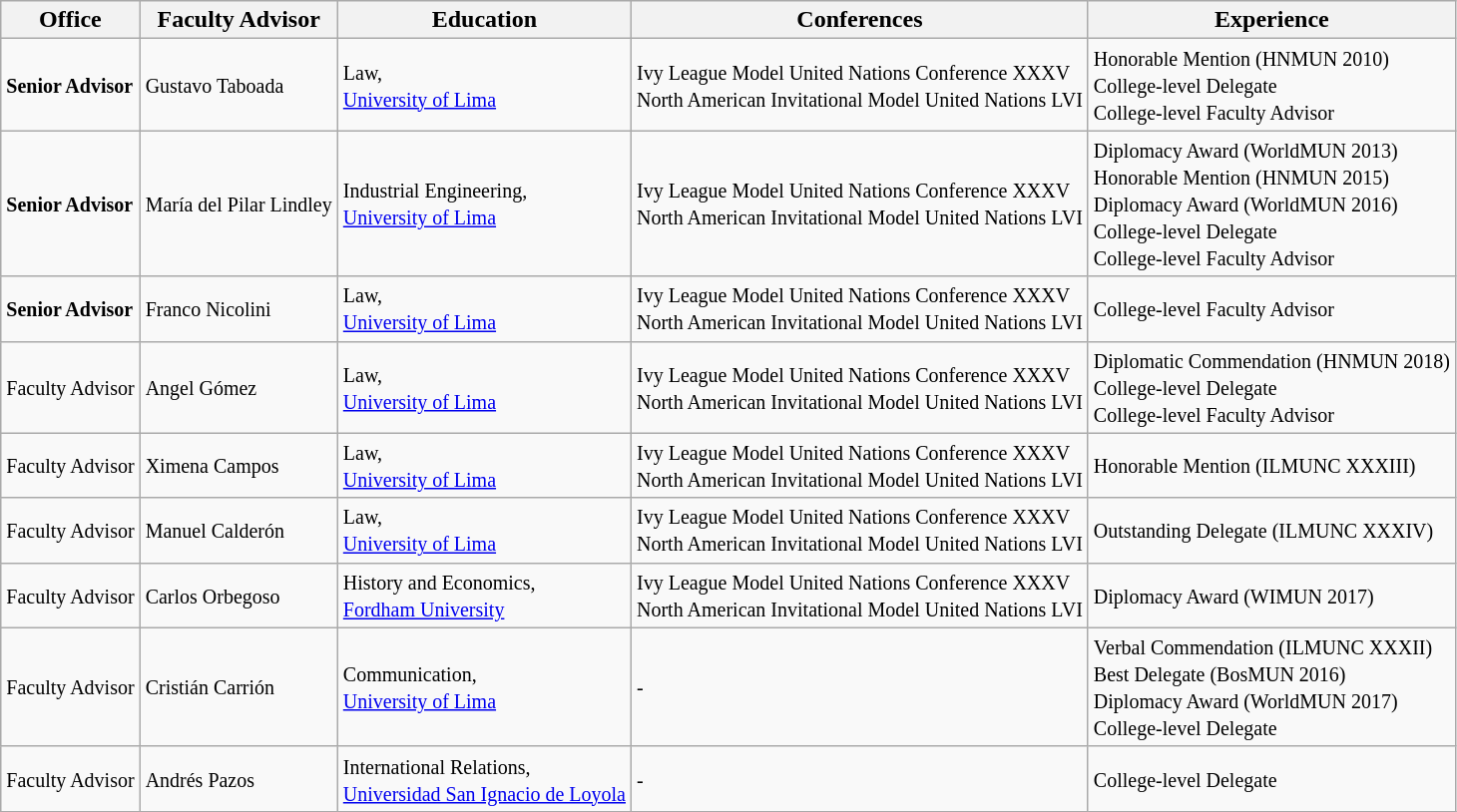<table class="wikitable sortable" style="text-align:left">
<tr>
<th>Office</th>
<th>Faculty Advisor</th>
<th>Education</th>
<th>Conferences</th>
<th>Experience</th>
</tr>
<tr>
<td><small><strong>Senior Advisor</strong></small></td>
<td><small>Gustavo Taboada</small></td>
<td><small>Law,<br>  <a href='#'>University of Lima</a></small></td>
<td><small>Ivy League Model United Nations Conference XXXV<br> North American Invitational Model United Nations LVI</small></td>
<td><small>Honorable Mention (HNMUN 2010)<br>College-level Delegate<br>College-level Faculty Advisor</small></td>
</tr>
<tr>
<td><small><strong>Senior Advisor</strong></small></td>
<td><small>María del Pilar Lindley</small></td>
<td><small>Industrial Engineering,<br>  <a href='#'>University of Lima</a></small></td>
<td><small>Ivy League Model United Nations Conference XXXV<br>  North American Invitational Model United Nations LVI</small></td>
<td><small>Diplomacy Award (WorldMUN 2013)<br>Honorable Mention (HNMUN 2015)<br>Diplomacy Award (WorldMUN 2016)<br>College-level Delegate<br>College-level Faculty Advisor</small></td>
</tr>
<tr>
<td><small><strong>Senior Advisor</strong></small></td>
<td><small>Franco Nicolini</small></td>
<td><small>Law,<br>  <a href='#'>University of Lima</a></small></td>
<td><small>Ivy League Model United Nations Conference XXXV<br> North American Invitational Model United Nations LVI</small></td>
<td><small>College-level Faculty Advisor</small></td>
</tr>
<tr>
<td><small>Faculty Advisor</small></td>
<td><small>Angel Gómez</small></td>
<td><small>Law,<br>  <a href='#'>University of Lima</a></small></td>
<td><small>Ivy League Model United Nations Conference XXXV<br> North American Invitational Model United Nations LVI</small></td>
<td><small>Diplomatic Commendation (HNMUN 2018)<br>College-level Delegate<br>College-level Faculty Advisor</small></td>
</tr>
<tr>
<td><small>Faculty Advisor</small></td>
<td><small>Ximena Campos</small></td>
<td><small>Law,<br>  <a href='#'>University of Lima</a></small></td>
<td><small>Ivy League Model United Nations Conference XXXV<br> North American Invitational Model United Nations LVI</small></td>
<td><small>Honorable Mention (ILMUNC XXXIII)</small></td>
</tr>
<tr>
<td><small>Faculty Advisor</small></td>
<td><small>Manuel Calderón</small></td>
<td><small>Law,<br>  <a href='#'>University of Lima</a></small></td>
<td><small>Ivy League Model United Nations Conference XXXV<br> North American Invitational Model United Nations LVI</small></td>
<td><small>Outstanding Delegate (ILMUNC XXXIV)</small></td>
</tr>
<tr>
<td><small>Faculty Advisor</small></td>
<td><small>Carlos Orbegoso</small></td>
<td><small>History and Economics,<br><a href='#'>Fordham University</a></small></td>
<td><small>Ivy League Model United Nations Conference XXXV<br> North American Invitational Model United Nations LVI</small></td>
<td><small>Diplomacy Award (WIMUN 2017)</small></td>
</tr>
<tr>
<td><small>Faculty Advisor</small></td>
<td><small>Cristián Carrión</small></td>
<td><small>Communication,<br>  <a href='#'>University of Lima</a></small></td>
<td><small>-</small></td>
<td><small>Verbal Commendation (ILMUNC XXXII)<br>Best Delegate (BosMUN 2016)<br>Diplomacy Award (WorldMUN 2017)<br>College-level Delegate</small></td>
</tr>
<tr>
<td><small>Faculty Advisor</small></td>
<td><small>Andrés Pazos</small></td>
<td><small>International Relations,<br><a href='#'>Universidad San Ignacio de Loyola</a></small></td>
<td><small>-</small></td>
<td><small>College-level Delegate</small></td>
</tr>
<tr>
</tr>
</table>
